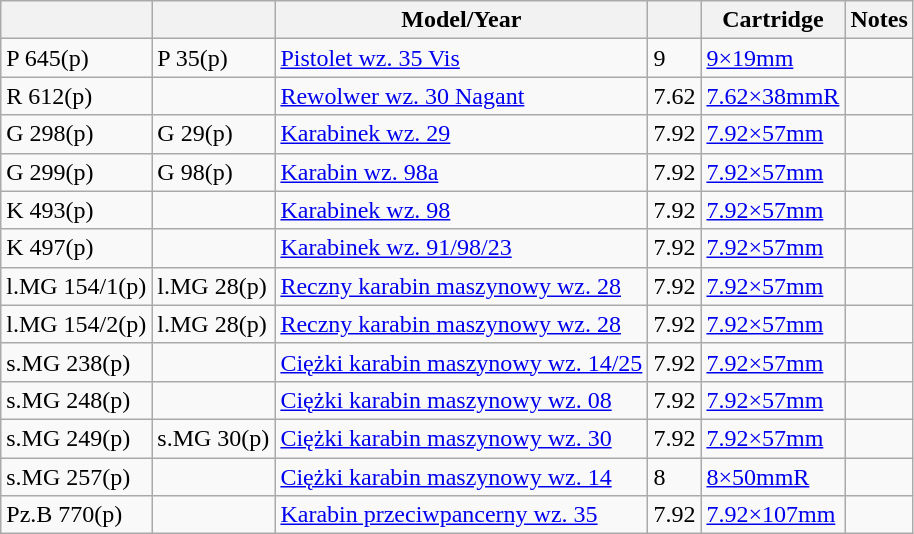<table border="1" class="wikitable sortable">
<tr>
<th></th>
<th></th>
<th>Model/Year</th>
<th><br></th>
<th>Cartridge</th>
<th>Notes</th>
</tr>
<tr>
<td>P 645(p)</td>
<td>P 35(p)</td>
<td><a href='#'>Pistolet wz. 35 Vis</a></td>
<td>9</td>
<td><a href='#'>9×19mm</a></td>
<td></td>
</tr>
<tr>
<td>R 612(p)</td>
<td></td>
<td><a href='#'>Rewolwer wz. 30 Nagant</a></td>
<td>7.62</td>
<td><a href='#'>7.62×38mmR</a></td>
<td></td>
</tr>
<tr>
<td>G 298(p)</td>
<td>G 29(p)</td>
<td><a href='#'>Karabinek wz. 29</a></td>
<td>7.92</td>
<td><a href='#'>7.92×57mm</a></td>
<td></td>
</tr>
<tr>
<td>G 299(p)</td>
<td>G 98(p)</td>
<td><a href='#'>Karabin wz. 98a</a></td>
<td>7.92</td>
<td><a href='#'>7.92×57mm</a></td>
<td></td>
</tr>
<tr>
<td>K 493(p)</td>
<td></td>
<td><a href='#'>Karabinek wz. 98</a></td>
<td>7.92</td>
<td><a href='#'>7.92×57mm</a></td>
<td></td>
</tr>
<tr>
<td>K 497(p)</td>
<td></td>
<td><a href='#'>Karabinek wz. 91/98/23</a></td>
<td>7.92</td>
<td><a href='#'>7.92×57mm</a></td>
<td></td>
</tr>
<tr>
<td>l.MG 154/1(p)</td>
<td>l.MG 28(p)</td>
<td><a href='#'>Reczny karabin maszynowy wz. 28</a></td>
<td>7.92</td>
<td><a href='#'>7.92×57mm</a></td>
<td></td>
</tr>
<tr>
<td>l.MG 154/2(p)</td>
<td>l.MG 28(p)</td>
<td><a href='#'>Reczny karabin maszynowy wz. 28</a></td>
<td>7.92</td>
<td><a href='#'>7.92×57mm</a></td>
<td></td>
</tr>
<tr>
<td>s.MG 238(p)</td>
<td></td>
<td><a href='#'>Ciężki karabin maszynowy wz. 14/25</a></td>
<td>7.92</td>
<td><a href='#'>7.92×57mm</a></td>
<td></td>
</tr>
<tr>
<td>s.MG 248(p)</td>
<td></td>
<td><a href='#'>Ciężki karabin maszynowy wz. 08</a></td>
<td>7.92</td>
<td><a href='#'>7.92×57mm</a></td>
<td></td>
</tr>
<tr>
<td>s.MG 249(p)</td>
<td>s.MG 30(p)</td>
<td><a href='#'>Ciężki karabin maszynowy wz. 30</a></td>
<td>7.92</td>
<td><a href='#'>7.92×57mm</a></td>
<td></td>
</tr>
<tr>
<td>s.MG 257(p)</td>
<td></td>
<td><a href='#'>Ciężki karabin maszynowy wz. 14</a></td>
<td>8</td>
<td><a href='#'>8×50mmR</a></td>
<td></td>
</tr>
<tr>
<td>Pz.B 770(p)</td>
<td></td>
<td><a href='#'>Karabin przeciwpancerny wz. 35</a></td>
<td>7.92</td>
<td><a href='#'>7.92×107mm</a></td>
</tr>
</table>
